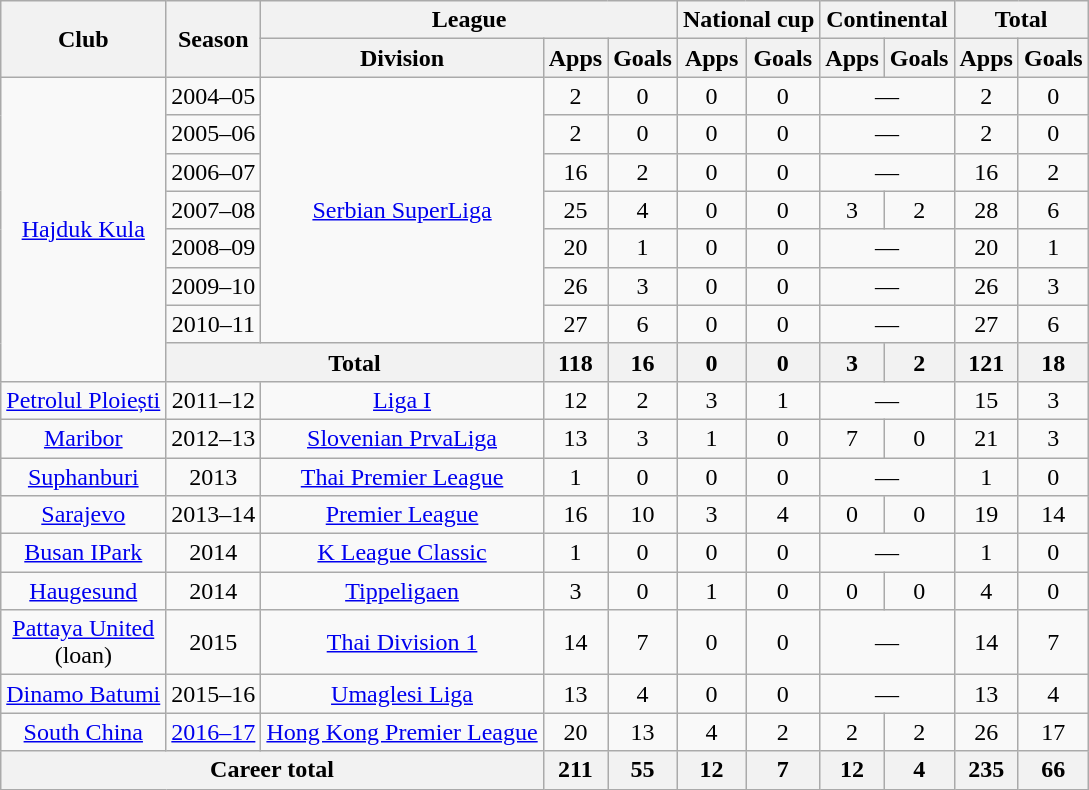<table class="wikitable" style="text-align: center;">
<tr>
<th rowspan=2>Club</th>
<th rowspan=2>Season</th>
<th colspan=3>League</th>
<th colspan=2>National cup</th>
<th colspan=2>Continental</th>
<th colspan=2>Total</th>
</tr>
<tr>
<th>Division</th>
<th>Apps</th>
<th>Goals</th>
<th>Apps</th>
<th>Goals</th>
<th>Apps</th>
<th>Goals</th>
<th>Apps</th>
<th>Goals</th>
</tr>
<tr>
<td rowspan=8 valign="center"><a href='#'>Hajduk Kula</a></td>
<td>2004–05</td>
<td rowspan=7><a href='#'>Serbian SuperLiga</a></td>
<td>2</td>
<td>0</td>
<td>0</td>
<td>0</td>
<td colspan=2>—</td>
<td>2</td>
<td>0</td>
</tr>
<tr>
<td>2005–06</td>
<td>2</td>
<td>0</td>
<td>0</td>
<td>0</td>
<td colspan=2>—</td>
<td>2</td>
<td>0</td>
</tr>
<tr>
<td>2006–07</td>
<td>16</td>
<td>2</td>
<td>0</td>
<td>0</td>
<td colspan=2>—</td>
<td>16</td>
<td>2</td>
</tr>
<tr>
<td>2007–08</td>
<td>25</td>
<td>4</td>
<td>0</td>
<td>0</td>
<td>3</td>
<td>2</td>
<td>28</td>
<td>6</td>
</tr>
<tr>
<td>2008–09</td>
<td>20</td>
<td>1</td>
<td>0</td>
<td>0</td>
<td colspan=2>—</td>
<td>20</td>
<td>1</td>
</tr>
<tr>
<td>2009–10</td>
<td>26</td>
<td>3</td>
<td>0</td>
<td>0</td>
<td colspan=2>—</td>
<td>26</td>
<td>3</td>
</tr>
<tr>
<td>2010–11</td>
<td>27</td>
<td>6</td>
<td>0</td>
<td>0</td>
<td colspan=2>—</td>
<td>27</td>
<td>6</td>
</tr>
<tr>
<th colspan=2>Total</th>
<th>118</th>
<th>16</th>
<th>0</th>
<th>0</th>
<th>3</th>
<th>2</th>
<th>121</th>
<th>18</th>
</tr>
<tr>
<td rowspan=1 valign="center"><a href='#'>Petrolul Ploiești</a></td>
<td>2011–12</td>
<td rowspan=1><a href='#'>Liga I</a></td>
<td>12</td>
<td>2</td>
<td>3</td>
<td>1</td>
<td colspan=2>—</td>
<td>15</td>
<td>3</td>
</tr>
<tr>
<td rowspan=1 valign="center"><a href='#'>Maribor</a></td>
<td>2012–13</td>
<td rowspan=1><a href='#'>Slovenian PrvaLiga</a></td>
<td>13</td>
<td>3</td>
<td>1</td>
<td>0</td>
<td>7</td>
<td>0</td>
<td>21</td>
<td>3</td>
</tr>
<tr>
<td rowspan=1 valign="center"><a href='#'>Suphanburi</a></td>
<td>2013</td>
<td rowspan=1><a href='#'>Thai Premier League</a></td>
<td>1</td>
<td>0</td>
<td>0</td>
<td>0</td>
<td colspan=2>—</td>
<td>1</td>
<td>0</td>
</tr>
<tr>
<td rowspan=1 valign="center"><a href='#'>Sarajevo</a></td>
<td>2013–14</td>
<td rowspan=1><a href='#'>Premier League</a></td>
<td>16</td>
<td>10</td>
<td>3</td>
<td>4</td>
<td>0</td>
<td>0</td>
<td>19</td>
<td>14</td>
</tr>
<tr>
<td rowspan=1 valign="center"><a href='#'>Busan IPark</a></td>
<td>2014</td>
<td rowspan=1><a href='#'>K League Classic</a></td>
<td>1</td>
<td>0</td>
<td>0</td>
<td>0</td>
<td colspan=2>—</td>
<td>1</td>
<td>0</td>
</tr>
<tr>
<td rowspan=1 valign="center"><a href='#'>Haugesund</a></td>
<td>2014</td>
<td rowspan=1><a href='#'>Tippeligaen</a></td>
<td>3</td>
<td>0</td>
<td>1</td>
<td>0</td>
<td>0</td>
<td>0</td>
<td>4</td>
<td>0</td>
</tr>
<tr>
<td rowspan=1 valign="center"><a href='#'>Pattaya United</a><br>(loan)</td>
<td>2015</td>
<td rowspan=1><a href='#'>Thai Division 1</a></td>
<td>14</td>
<td>7</td>
<td>0</td>
<td>0</td>
<td colspan=2>—</td>
<td>14</td>
<td>7</td>
</tr>
<tr>
<td rowspan=1 valign="center"><a href='#'>Dinamo Batumi</a></td>
<td>2015–16</td>
<td rowspan=1><a href='#'>Umaglesi Liga</a></td>
<td>13</td>
<td>4</td>
<td>0</td>
<td>0</td>
<td colspan=2>—</td>
<td>13</td>
<td>4</td>
</tr>
<tr>
<td rowspan=1 valign="center"><a href='#'>South China</a></td>
<td><a href='#'>2016–17</a></td>
<td rowspan=1><a href='#'>Hong Kong Premier League</a></td>
<td>20</td>
<td>13</td>
<td>4</td>
<td>2</td>
<td>2</td>
<td>2</td>
<td>26</td>
<td>17</td>
</tr>
<tr>
<th colspan=3>Career total</th>
<th>211</th>
<th>55</th>
<th>12</th>
<th>7</th>
<th>12</th>
<th>4</th>
<th>235</th>
<th>66</th>
</tr>
</table>
